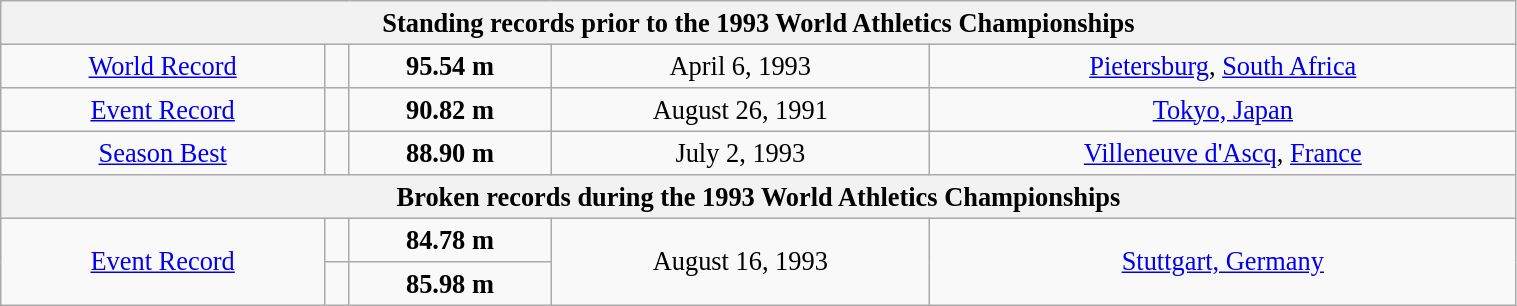<table class="wikitable" style=" text-align:center; font-size:110%;" width="80%">
<tr>
<th colspan="5">Standing records prior to the 1993 World Athletics Championships</th>
</tr>
<tr>
<td><a href='#'>World Record</a></td>
<td></td>
<td><strong>95.54 m</strong></td>
<td>April 6, 1993</td>
<td> <a href='#'>Pietersburg</a>, <a href='#'>South Africa</a></td>
</tr>
<tr>
<td><a href='#'>Event Record</a></td>
<td></td>
<td><strong>90.82 m</strong> </td>
<td>August 26, 1991</td>
<td> <a href='#'>Tokyo, Japan</a></td>
</tr>
<tr>
<td><a href='#'>Season Best</a></td>
<td></td>
<td><strong>88.90 m</strong></td>
<td>July 2, 1993</td>
<td> <a href='#'>Villeneuve d'Ascq</a>, <a href='#'>France</a></td>
</tr>
<tr>
<th colspan="5">Broken records during the 1993 World Athletics Championships</th>
</tr>
<tr>
<td rowspan=2><a href='#'>Event Record</a></td>
<td></td>
<td><strong>84.78 m</strong> </td>
<td rowspan=2>August 16, 1993</td>
<td rowspan=2> <a href='#'>Stuttgart, Germany</a></td>
</tr>
<tr>
<td></td>
<td><strong>85.98 m</strong> </td>
</tr>
</table>
